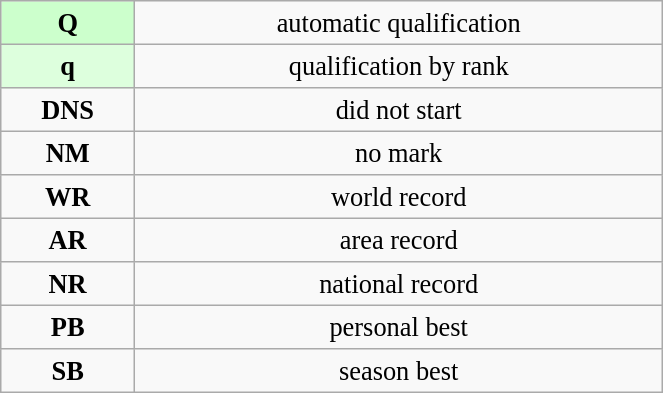<table class="wikitable" style=" text-align:center; font-size:110%;" width="35%">
<tr>
<td bgcolor="ccffcc"><strong>Q</strong></td>
<td>automatic qualification</td>
</tr>
<tr>
<td bgcolor="ddffdd"><strong>q</strong></td>
<td>qualification by rank</td>
</tr>
<tr>
<td><strong>DNS</strong></td>
<td>did not start</td>
</tr>
<tr>
<td><strong>NM</strong></td>
<td>no mark</td>
</tr>
<tr>
<td><strong>WR</strong></td>
<td>world record</td>
</tr>
<tr>
<td><strong>AR</strong></td>
<td>area record</td>
</tr>
<tr>
<td><strong>NR</strong></td>
<td>national record</td>
</tr>
<tr>
<td><strong>PB</strong></td>
<td>personal best</td>
</tr>
<tr>
<td><strong>SB</strong></td>
<td>season best</td>
</tr>
</table>
